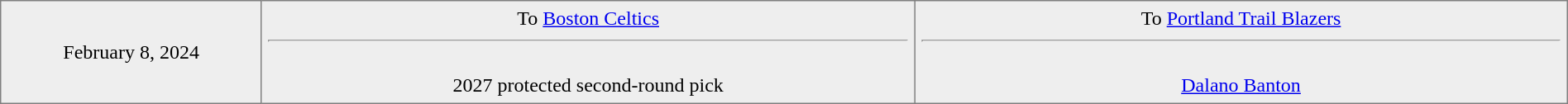<table border="1" style="border-collapse:collapse; text-align:center; width:100%;" cellpadding="5">
<tr bgcolor="eeeeee">
<td style="width:12%">February 8, 2024 </td>
<td style="width:30%" valign="top">To <a href='#'>Boston Celtics</a><hr><br>2027 protected second-round pick</td>
<td style="width:30%" valign="top">To <a href='#'>Portland Trail Blazers</a><hr><br><a href='#'>Dalano Banton</a></td>
</tr>
</table>
